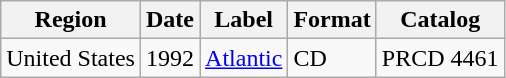<table class="wikitable">
<tr>
<th>Region</th>
<th>Date</th>
<th>Label</th>
<th>Format</th>
<th>Catalog</th>
</tr>
<tr>
<td>United States</td>
<td>1992</td>
<td><a href='#'>Atlantic</a></td>
<td>CD</td>
<td>PRCD 4461</td>
</tr>
</table>
